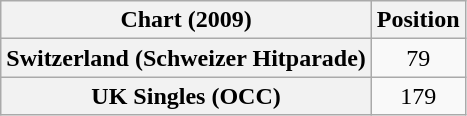<table class="wikitable plainrowheaders" style="text-align:center;">
<tr>
<th scope="col">Chart (2009)</th>
<th scope="col">Position</th>
</tr>
<tr>
<th scope="row">Switzerland (Schweizer Hitparade)</th>
<td>79</td>
</tr>
<tr>
<th scope="row">UK Singles (OCC)</th>
<td>179</td>
</tr>
</table>
